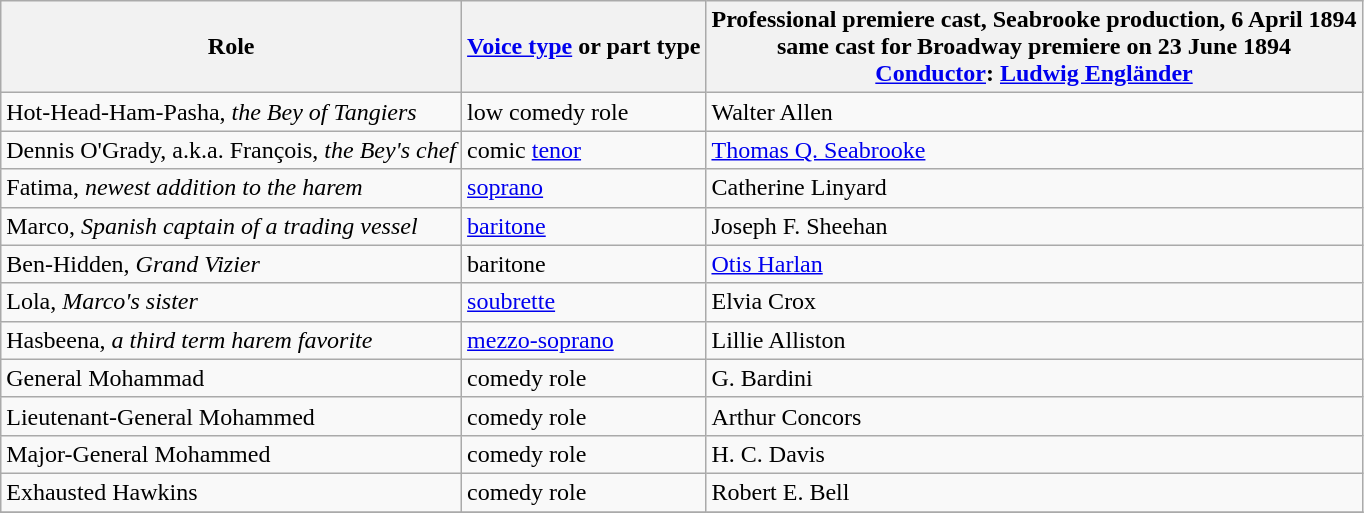<table class="wikitable">
<tr>
<th>Role</th>
<th><a href='#'>Voice type</a> or part type</th>
<th>Professional premiere cast, Seabrooke production, 6 April 1894<br>same cast for Broadway premiere on 23 June 1894<br><a href='#'>Conductor</a>: <a href='#'>Ludwig Engländer</a></th>
</tr>
<tr>
<td>Hot-Head-Ham-Pasha, <em>the Bey of Tangiers</em></td>
<td>low comedy role</td>
<td>Walter Allen</td>
</tr>
<tr>
<td>Dennis O'Grady, a.k.a. François, <em>the Bey's chef</em></td>
<td>comic <a href='#'>tenor</a></td>
<td><a href='#'>Thomas Q. Seabrooke</a></td>
</tr>
<tr>
<td>Fatima, <em>newest addition to the harem</em></td>
<td><a href='#'>soprano</a></td>
<td>Catherine Linyard</td>
</tr>
<tr>
<td>Marco, <em>Spanish captain of a trading vessel</em></td>
<td><a href='#'>baritone</a></td>
<td>Joseph F. Sheehan</td>
</tr>
<tr>
<td>Ben-Hidden, <em>Grand Vizier</em></td>
<td>baritone</td>
<td><a href='#'>Otis Harlan</a></td>
</tr>
<tr>
<td>Lola, <em>Marco's sister</em></td>
<td><a href='#'>soubrette</a></td>
<td>Elvia Crox</td>
</tr>
<tr>
<td>Hasbeena, <em>a third term harem favorite</em></td>
<td><a href='#'>mezzo-soprano</a></td>
<td>Lillie Alliston</td>
</tr>
<tr>
<td>General Mohammad</td>
<td>comedy role</td>
<td>G. Bardini</td>
</tr>
<tr>
<td>Lieutenant-General Mohammed</td>
<td>comedy role</td>
<td>Arthur Concors</td>
</tr>
<tr>
<td>Major-General Mohammed</td>
<td>comedy role</td>
<td>H. C. Davis</td>
</tr>
<tr>
<td>Exhausted Hawkins</td>
<td>comedy role</td>
<td>Robert E. Bell</td>
</tr>
<tr>
</tr>
</table>
